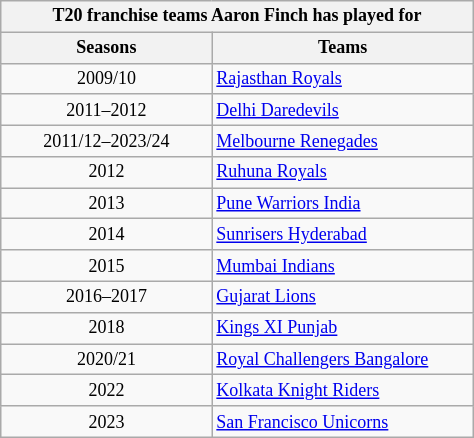<table class="wikitable" style="float: right; margin-left: 1em; width: 25%; font-size: 75%;">
<tr>
<th colspan="2"><strong>T20 franchise teams Aaron Finch has played for</strong></th>
</tr>
<tr>
<th style="width:100px">Seasons</th>
<th style="width:125px">Teams</th>
</tr>
<tr>
<td align="center">2009/10</td>
<td><a href='#'>Rajasthan Royals</a></td>
</tr>
<tr>
<td align="center">2011–2012</td>
<td><a href='#'>Delhi Daredevils</a></td>
</tr>
<tr>
<td align="center">2011/12–2023/24</td>
<td><a href='#'>Melbourne Renegades</a></td>
</tr>
<tr>
<td align="center">2012</td>
<td><a href='#'>Ruhuna Royals</a></td>
</tr>
<tr>
<td align="center">2013</td>
<td><a href='#'>Pune Warriors India</a></td>
</tr>
<tr>
<td align="center">2014</td>
<td><a href='#'>Sunrisers Hyderabad</a></td>
</tr>
<tr>
<td align="center">2015</td>
<td><a href='#'>Mumbai Indians</a></td>
</tr>
<tr>
<td align="center">2016–2017</td>
<td><a href='#'>Gujarat Lions</a></td>
</tr>
<tr>
<td align="center">2018</td>
<td><a href='#'>Kings XI Punjab</a></td>
</tr>
<tr>
<td align="center">2020/21</td>
<td><a href='#'>Royal Challengers Bangalore</a></td>
</tr>
<tr>
<td align="center">2022</td>
<td><a href='#'>Kolkata Knight Riders</a></td>
</tr>
<tr>
<td align="center">2023</td>
<td><a href='#'>San Francisco Unicorns</a></td>
</tr>
</table>
